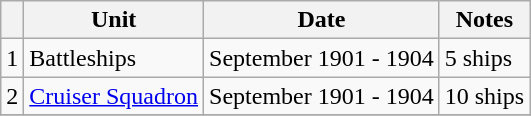<table class=wikitable>
<tr>
<th></th>
<th>Unit</th>
<th>Date</th>
<th>Notes</th>
</tr>
<tr>
<td>1</td>
<td>Battleships</td>
<td>September 1901 - 1904</td>
<td>5 ships</td>
</tr>
<tr>
<td>2</td>
<td><a href='#'>Cruiser Squadron</a></td>
<td>September 1901 - 1904</td>
<td>10 ships</td>
</tr>
<tr>
</tr>
</table>
